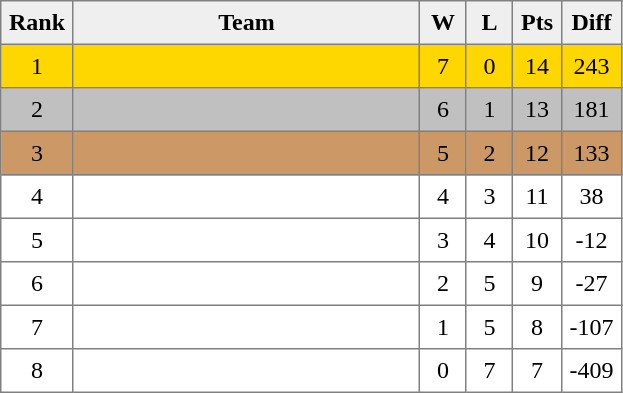<table style=border-collapse:collapse border=1 cellspacing=0 cellpadding=5>
<tr align=center bgcolor=#efefef>
<th width=20>Rank</th>
<th width=220>Team</th>
<th width=20>W</th>
<th width=20>L</th>
<th width=20>Pts</th>
<th width=20>Diff</th>
</tr>
<tr align=center bgcolor=gold>
<td>1</td>
<td align=left></td>
<td>7</td>
<td>0</td>
<td>14</td>
<td>243</td>
</tr>
<tr align=center bgcolor=silver>
<td>2</td>
<td align=left></td>
<td>6</td>
<td>1</td>
<td>13</td>
<td>181</td>
</tr>
<tr align=center bgcolor=cc9966>
<td>3</td>
<td align=left></td>
<td>5</td>
<td>2</td>
<td>12</td>
<td>133</td>
</tr>
<tr align=center>
<td>4</td>
<td align=left></td>
<td>4</td>
<td>3</td>
<td>11</td>
<td>38</td>
</tr>
<tr align=center>
<td>5</td>
<td align=left></td>
<td>3</td>
<td>4</td>
<td>10</td>
<td>-12</td>
</tr>
<tr align=center>
<td>6</td>
<td align=left></td>
<td>2</td>
<td>5</td>
<td>9</td>
<td>-27</td>
</tr>
<tr align=center>
<td>7</td>
<td align=left></td>
<td>1</td>
<td>5</td>
<td>8</td>
<td>-107</td>
</tr>
<tr align=center>
<td>8</td>
<td align=left></td>
<td>0</td>
<td>7</td>
<td>7</td>
<td>-409</td>
</tr>
</table>
